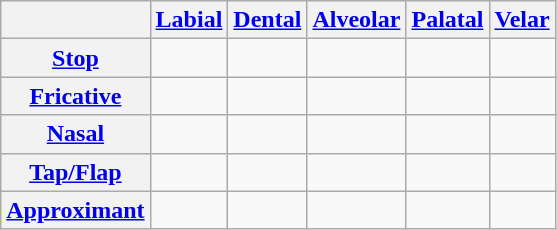<table class="wikitable" style=text-align:center>
<tr>
<th></th>
<th><a href='#'>Labial</a></th>
<th><a href='#'>Dental</a></th>
<th><a href='#'>Alveolar</a></th>
<th><a href='#'>Palatal</a></th>
<th><a href='#'>Velar</a></th>
</tr>
<tr>
<th><a href='#'>Stop</a></th>
<td></td>
<td></td>
<td></td>
<td></td>
<td></td>
</tr>
<tr>
<th><a href='#'>Fricative</a></th>
<td></td>
<td></td>
<td></td>
<td></td>
<td></td>
</tr>
<tr>
<th><a href='#'>Nasal</a></th>
<td></td>
<td></td>
<td></td>
<td></td>
<td></td>
</tr>
<tr>
<th><a href='#'>Tap/Flap</a></th>
<td></td>
<td></td>
<td></td>
<td></td>
<td></td>
</tr>
<tr>
<th><a href='#'>Approximant</a></th>
<td></td>
<td></td>
<td></td>
<td></td>
<td></td>
</tr>
</table>
